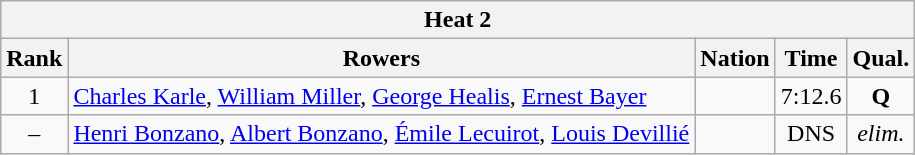<table class="wikitable" style="text-align:center">
<tr>
<th colspan=5 align=center><strong>Heat 2</strong></th>
</tr>
<tr>
<th>Rank</th>
<th>Rowers</th>
<th>Nation</th>
<th>Time</th>
<th>Qual.</th>
</tr>
<tr>
<td>1</td>
<td align=left><a href='#'>Charles Karle</a>, <a href='#'>William Miller</a>, <a href='#'>George Healis</a>, <a href='#'>Ernest Bayer</a></td>
<td align=left></td>
<td>7:12.6</td>
<td><strong>Q</strong></td>
</tr>
<tr>
<td>–</td>
<td align=left><a href='#'>Henri Bonzano</a>, <a href='#'>Albert Bonzano</a>, <a href='#'>Émile Lecuirot</a>, <a href='#'>Louis Devillié</a></td>
<td align=left></td>
<td>DNS</td>
<td><em>elim.</em></td>
</tr>
</table>
